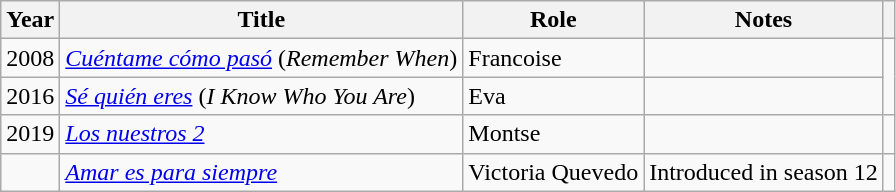<table class="wikitable sortable">
<tr>
<th>Year</th>
<th>Title</th>
<th>Role</th>
<th class="unsortable">Notes</th>
<th class="unsortable"></th>
</tr>
<tr>
<td align = "center">2008</td>
<td><em><a href='#'>Cuéntame cómo pasó</a></em> (<em>Remember When</em>)</td>
<td>Francoise</td>
<td></td>
</tr>
<tr>
<td align = "center">2016</td>
<td><em><a href='#'>Sé quién eres</a></em> (<em>I Know Who You Are</em>)</td>
<td>Eva</td>
<td></td>
</tr>
<tr>
<td align = "center">2019</td>
<td><em><a href='#'>Los nuestros 2</a></em></td>
<td>Montse</td>
<td></td>
<td align = "center"></td>
</tr>
<tr>
<td></td>
<td><em><a href='#'>Amar es para siempre</a></em></td>
<td>Victoria Quevedo</td>
<td>Introduced in season 12</td>
<td></td>
</tr>
</table>
